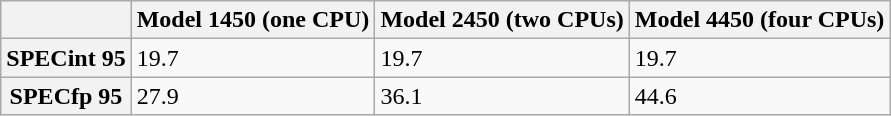<table class="wikitable">
<tr>
<th></th>
<th>Model 1450 (one CPU)</th>
<th>Model 2450 (two CPUs)</th>
<th>Model 4450 (four CPUs)</th>
</tr>
<tr>
<th>SPECint 95</th>
<td>19.7</td>
<td>19.7</td>
<td>19.7</td>
</tr>
<tr>
<th>SPECfp 95</th>
<td>27.9</td>
<td>36.1</td>
<td>44.6</td>
</tr>
</table>
